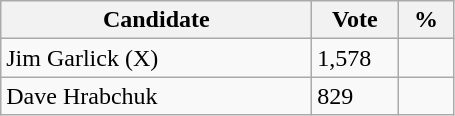<table class="wikitable">
<tr>
<th bgcolor="#DDDDFF" width="200px">Candidate</th>
<th bgcolor="#DDDDFF" width="50px">Vote</th>
<th bgcolor="#DDDDFF" width="30px">%</th>
</tr>
<tr>
<td>Jim Garlick (X)</td>
<td>1,578</td>
<td></td>
</tr>
<tr>
<td>Dave Hrabchuk</td>
<td>829</td>
<td></td>
</tr>
</table>
